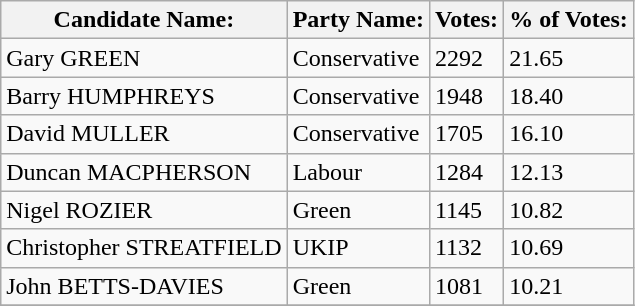<table class="wikitable">
<tr>
<th>Candidate Name:</th>
<th>Party Name:</th>
<th>Votes:</th>
<th>% of Votes:</th>
</tr>
<tr>
<td>Gary GREEN</td>
<td>Conservative</td>
<td>2292</td>
<td>21.65</td>
</tr>
<tr>
<td>Barry HUMPHREYS</td>
<td>Conservative</td>
<td>1948</td>
<td>18.40</td>
</tr>
<tr>
<td>David MULLER</td>
<td>Conservative</td>
<td>1705</td>
<td>16.10</td>
</tr>
<tr>
<td>Duncan MACPHERSON</td>
<td>Labour</td>
<td>1284</td>
<td>12.13</td>
</tr>
<tr>
<td>Nigel ROZIER</td>
<td>Green</td>
<td>1145</td>
<td>10.82</td>
</tr>
<tr>
<td>Christopher STREATFIELD</td>
<td>UKIP</td>
<td>1132</td>
<td>10.69</td>
</tr>
<tr>
<td>John BETTS-DAVIES</td>
<td>Green</td>
<td>1081</td>
<td>10.21</td>
</tr>
<tr>
</tr>
</table>
